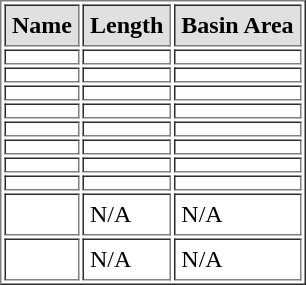<table border="1" cellpadding="4">
<tr align=center ; bgcolor=#e0e0e0>
<th>Name</th>
<th>Length</th>
<th>Basin Area</th>
</tr>
<tr>
<td></td>
<td></td>
<td></td>
</tr>
<tr>
<td></td>
<td></td>
<td></td>
</tr>
<tr>
<td></td>
<td></td>
<td></td>
</tr>
<tr>
<td></td>
<td></td>
<td></td>
</tr>
<tr>
<td></td>
<td></td>
<td></td>
</tr>
<tr>
<td></td>
<td></td>
<td></td>
</tr>
<tr>
<td></td>
<td></td>
<td></td>
</tr>
<tr>
<td></td>
<td></td>
<td></td>
</tr>
<tr>
<td></td>
<td>N/A</td>
<td>N/A</td>
</tr>
<tr>
<td></td>
<td>N/A</td>
<td>N/A</td>
</tr>
</table>
